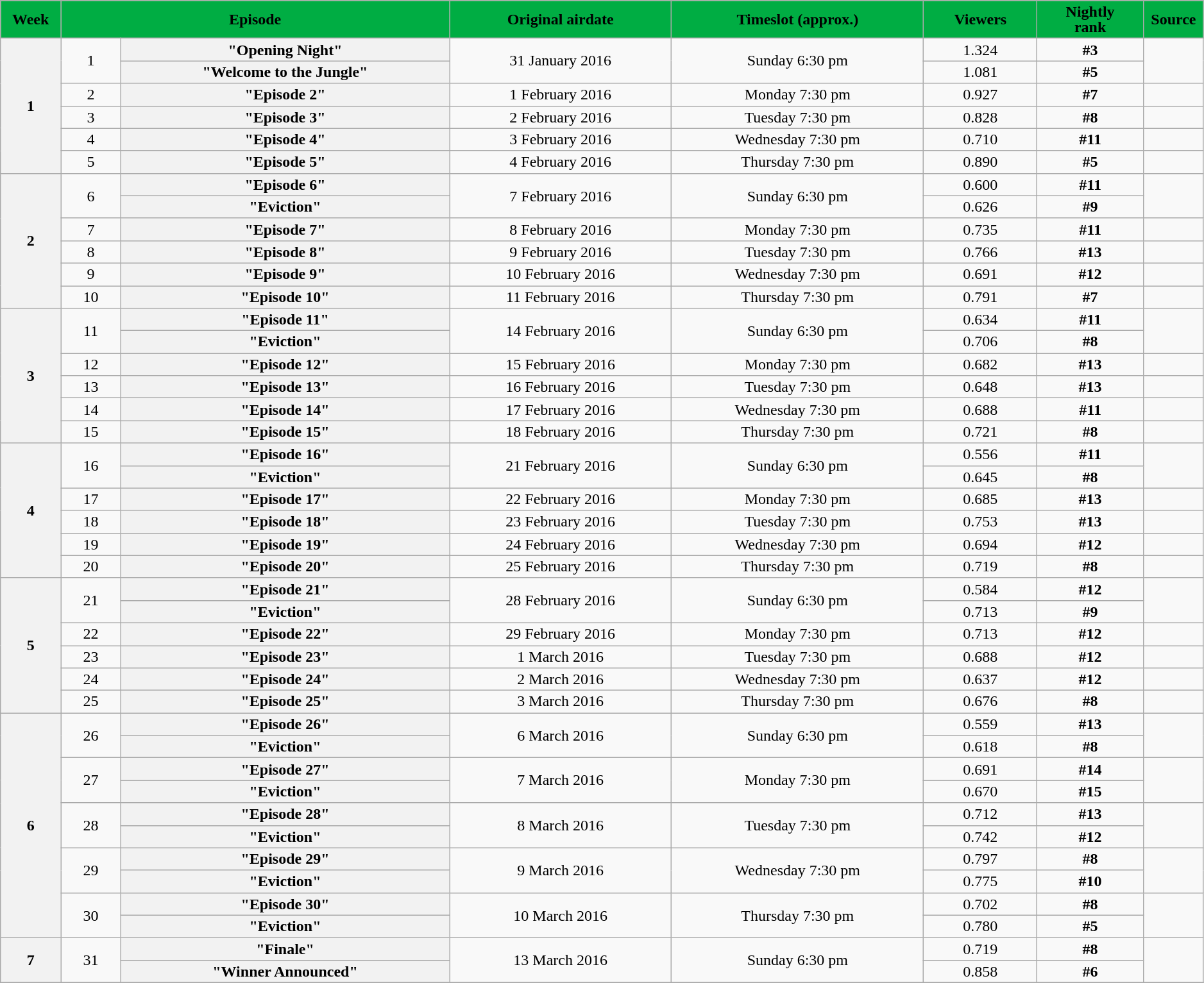<table class="wikitable plainrowheaders" style="text-align:center; line-height:16px; width:99%;">
<tr>
<th scope="col" style="background:#00AD43;">Week</th>
<th scope="col" style="background:#00AD43;" colspan="2">Episode</th>
<th scope="col" style="background:#00AD43;">Original airdate</th>
<th scope="col" style="background:#00AD43;">Timeslot (approx.)</th>
<th scope="col" style="background: #00AD43;">Viewers<br><small></small></th>
<th scope="col" style="background: #00AD43;">Nightly<br>rank</th>
<th scope="col" style="background:#00AD43; width:05%;">Source</th>
</tr>
<tr>
<th style="width:05%;" rowspan="6">1</th>
<td style="width:05%;" rowspan="2">1</td>
<th scope="row" style="text-align:center"><strong>"Opening Night"</strong></th>
<td rowspan="2">31 January 2016</td>
<td rowspan="2">Sunday 6:30 pm</td>
<td>1.324</td>
<td><strong>#3</strong></td>
<td rowspan="2"></td>
</tr>
<tr>
<th scope="row" style="text-align:center"><strong>"Welcome to the Jungle"</strong></th>
<td>1.081</td>
<td><strong>#5</strong></td>
</tr>
<tr>
<td style="width:05%;">2</td>
<th scope="row" style="text-align:center"><strong>"Episode 2"</strong></th>
<td>1 February 2016</td>
<td>Monday 7:30 pm</td>
<td>0.927</td>
<td><strong>#7</strong></td>
<td></td>
</tr>
<tr>
<td style="width:05%;">3</td>
<th scope="row" style="text-align:center"><strong>"Episode 3"</strong></th>
<td>2 February 2016</td>
<td>Tuesday 7:30 pm</td>
<td>0.828</td>
<td><strong>#8</strong></td>
<td></td>
</tr>
<tr>
<td style="width:05%;">4</td>
<th scope="row" style="text-align:center"><strong>"Episode 4"</strong></th>
<td>3 February 2016</td>
<td>Wednesday 7:30 pm</td>
<td>0.710</td>
<td><strong>#11</strong></td>
<td></td>
</tr>
<tr>
<td style="width:05%;">5</td>
<th scope="row" style="text-align:center"><strong>"Episode 5"</strong></th>
<td>4 February 2016</td>
<td>Thursday 7:30 pm</td>
<td>0.890</td>
<td><strong>#5</strong></td>
<td></td>
</tr>
<tr>
<th style="width:05%;" rowspan="6">2</th>
<td style="width:05%;" rowspan="2">6</td>
<th scope="row" style="text-align:center"><strong>"Episode 6"</strong></th>
<td rowspan="2">7 February 2016</td>
<td rowspan="2">Sunday 6:30 pm</td>
<td>0.600</td>
<td><strong>#11</strong></td>
<td rowspan="2"></td>
</tr>
<tr>
<th scope="row" style="text-align:center"><strong>"Eviction"</strong></th>
<td>0.626</td>
<td><strong>#9</strong></td>
</tr>
<tr>
<td style="width:05%;">7</td>
<th scope="row" style="text-align:center"><strong>"Episode 7"</strong></th>
<td>8 February 2016</td>
<td>Monday 7:30 pm</td>
<td>0.735</td>
<td><strong>#11</strong></td>
<td></td>
</tr>
<tr>
<td style="width:05%;">8</td>
<th scope="row" style="text-align:center"><strong>"Episode 8"</strong></th>
<td>9 February 2016</td>
<td>Tuesday 7:30 pm</td>
<td>0.766</td>
<td><strong>#13</strong></td>
<td></td>
</tr>
<tr>
<td style="width:05%;">9</td>
<th scope="row" style="text-align:center"><strong>"Episode 9"</strong></th>
<td>10 February 2016</td>
<td>Wednesday 7:30 pm</td>
<td>0.691</td>
<td><strong>#12</strong></td>
<td></td>
</tr>
<tr>
<td style="width:05%;">10</td>
<th scope="row" style="text-align:center"><strong>"Episode 10"</strong></th>
<td>11 February 2016</td>
<td>Thursday 7:30 pm</td>
<td>0.791</td>
<td><strong>#7</strong></td>
<td></td>
</tr>
<tr>
<th style="width:05%;" rowspan="6">3</th>
<td style="width:05%;" rowspan="2">11</td>
<th scope="row" style="text-align:center"><strong>"Episode 11"</strong></th>
<td rowspan="2">14 February 2016</td>
<td rowspan="2">Sunday 6:30 pm</td>
<td>0.634</td>
<td><strong>#11</strong></td>
<td rowspan="2"></td>
</tr>
<tr>
<th scope="row" style="text-align:center"><strong>"Eviction"</strong></th>
<td>0.706</td>
<td><strong>#8</strong></td>
</tr>
<tr>
<td style="width:05%;">12</td>
<th scope="row" style="text-align:center"><strong>"Episode 12"</strong></th>
<td>15 February 2016</td>
<td>Monday 7:30 pm</td>
<td>0.682</td>
<td><strong>#13</strong></td>
<td></td>
</tr>
<tr>
<td style="width:05%;">13</td>
<th scope="row" style="text-align:center"><strong>"Episode 13"</strong></th>
<td>16 February 2016</td>
<td>Tuesday 7:30 pm</td>
<td>0.648</td>
<td><strong>#13</strong></td>
<td></td>
</tr>
<tr>
<td style="width:05%;">14</td>
<th scope="row" style="text-align:center"><strong>"Episode 14"</strong></th>
<td>17 February 2016</td>
<td>Wednesday 7:30 pm</td>
<td>0.688</td>
<td><strong>#11</strong></td>
<td></td>
</tr>
<tr>
<td style="width:05%;">15</td>
<th scope="row" style="text-align:center"><strong>"Episode 15"</strong></th>
<td>18 February 2016</td>
<td>Thursday 7:30 pm</td>
<td>0.721</td>
<td><strong>#8</strong></td>
<td></td>
</tr>
<tr>
<th style="width:05%;" rowspan="6">4</th>
<td style="width:05%;" rowspan="2">16</td>
<th scope="row" style="text-align:center"><strong>"Episode 16"</strong></th>
<td rowspan="2">21 February 2016</td>
<td rowspan="2">Sunday 6:30 pm</td>
<td>0.556</td>
<td><strong>#11</strong></td>
<td rowspan="2"></td>
</tr>
<tr>
<th scope="row" style="text-align:center"><strong>"Eviction"</strong></th>
<td>0.645</td>
<td><strong>#8</strong></td>
</tr>
<tr>
<td style="width:05%;">17</td>
<th scope="row" style="text-align:center"><strong>"Episode 17"</strong></th>
<td>22 February 2016</td>
<td>Monday 7:30 pm</td>
<td>0.685</td>
<td><strong>#13</strong></td>
<td></td>
</tr>
<tr>
<td style="width:05%;">18</td>
<th scope="row" style="text-align:center"><strong>"Episode 18"</strong></th>
<td>23 February 2016</td>
<td>Tuesday 7:30 pm</td>
<td>0.753</td>
<td><strong>#13</strong></td>
<td></td>
</tr>
<tr>
<td style="width:05%;">19</td>
<th scope="row" style="text-align:center"><strong>"Episode 19"</strong></th>
<td>24 February 2016</td>
<td>Wednesday 7:30 pm</td>
<td>0.694</td>
<td><strong>#12</strong></td>
<td></td>
</tr>
<tr>
<td style="width:05%;">20</td>
<th scope="row" style="text-align:center"><strong>"Episode 20"</strong></th>
<td>25 February 2016</td>
<td>Thursday 7:30 pm</td>
<td>0.719</td>
<td><strong>#8</strong></td>
<td></td>
</tr>
<tr>
<th style="width:05%;" rowspan="6">5</th>
<td style="width:05%;" rowspan="2">21</td>
<th scope="row" style="text-align:center"><strong>"Episode 21"</strong></th>
<td rowspan="2">28 February 2016</td>
<td rowspan="2">Sunday 6:30 pm</td>
<td>0.584</td>
<td><strong>#12</strong></td>
<td rowspan="2"></td>
</tr>
<tr>
<th scope="row" style="text-align:center"><strong>"Eviction"</strong></th>
<td>0.713</td>
<td><strong>#9</strong></td>
</tr>
<tr>
<td style="width:05%;">22</td>
<th scope="row" style="text-align:center"><strong>"Episode 22"</strong></th>
<td>29 February 2016</td>
<td>Monday 7:30 pm</td>
<td>0.713</td>
<td><strong>#12</strong></td>
<td></td>
</tr>
<tr>
<td style="width:05%;">23</td>
<th scope="row" style="text-align:center"><strong>"Episode 23"</strong></th>
<td>1 March 2016</td>
<td>Tuesday 7:30 pm</td>
<td>0.688</td>
<td><strong>#12</strong></td>
<td></td>
</tr>
<tr>
<td style="width:05%;">24</td>
<th scope="row" style="text-align:center"><strong>"Episode 24"</strong></th>
<td>2 March 2016</td>
<td>Wednesday 7:30 pm</td>
<td>0.637</td>
<td><strong>#12</strong></td>
<td></td>
</tr>
<tr>
<td style="width:05%;">25</td>
<th scope="row" style="text-align:center"><strong>"Episode 25"</strong></th>
<td>3 March 2016</td>
<td>Thursday 7:30 pm</td>
<td>0.676</td>
<td><strong>#8</strong></td>
<td></td>
</tr>
<tr>
<th style="width:05%;" rowspan="10">6</th>
<td style="width:05%;" rowspan="2">26</td>
<th scope="row" style="text-align:center"><strong>"Episode 26"</strong></th>
<td rowspan="2">6 March 2016</td>
<td rowspan="2">Sunday 6:30 pm</td>
<td>0.559</td>
<td><strong>#13</strong></td>
<td rowspan="2"></td>
</tr>
<tr>
<th scope="row" style="text-align:center"><strong>"Eviction"</strong></th>
<td>0.618</td>
<td><strong>#8</strong></td>
</tr>
<tr>
<td style="width:05%;" rowspan="2">27</td>
<th scope="row" style="text-align:center"><strong>"Episode 27"</strong></th>
<td rowspan="2">7 March 2016</td>
<td rowspan="2">Monday 7:30 pm</td>
<td>0.691</td>
<td><strong>#14</strong></td>
<td rowspan="2"></td>
</tr>
<tr>
<th scope="row" style="text-align:center"><strong>"Eviction"</strong></th>
<td>0.670</td>
<td><strong>#15</strong></td>
</tr>
<tr>
<td style="width:05%;" rowspan="2">28</td>
<th scope="row" style="text-align:center"><strong>"Episode 28"</strong></th>
<td rowspan="2">8 March 2016</td>
<td rowspan="2">Tuesday 7:30 pm</td>
<td>0.712</td>
<td><strong>#13</strong></td>
<td rowspan="2"></td>
</tr>
<tr>
<th scope="row" style="text-align:center"><strong>"Eviction"</strong></th>
<td>0.742</td>
<td><strong>#12</strong></td>
</tr>
<tr>
<td style="width:05%;" rowspan="2">29</td>
<th scope="row" style="text-align:center"><strong>"Episode 29"</strong></th>
<td rowspan="2">9 March 2016</td>
<td rowspan="2">Wednesday 7:30 pm</td>
<td>0.797</td>
<td><strong>#8</strong></td>
<td rowspan="2"></td>
</tr>
<tr>
<th scope="row" style="text-align:center"><strong>"Eviction"</strong></th>
<td>0.775</td>
<td><strong>#10</strong></td>
</tr>
<tr>
<td style="width:05%;" rowspan="2">30</td>
<th scope="row" style="text-align:center"><strong>"Episode 30"</strong></th>
<td rowspan="2">10 March 2016</td>
<td rowspan="2">Thursday 7:30 pm</td>
<td>0.702</td>
<td><strong>#8</strong></td>
<td rowspan="2"></td>
</tr>
<tr>
<th scope="row" style="text-align:center"><strong>"Eviction"</strong></th>
<td>0.780</td>
<td><strong>#5</strong></td>
</tr>
<tr>
<th style="width:05%;" rowspan="2">7</th>
<td style="width:05%;" rowspan="2">31</td>
<th scope="row" style="text-align:center"><strong>"Finale"</strong></th>
<td rowspan="2">13 March 2016</td>
<td rowspan="2">Sunday 6:30 pm</td>
<td>0.719</td>
<td><strong>#8</strong></td>
<td rowspan="2"></td>
</tr>
<tr>
<th scope="row" style="text-align:center"><strong>"Winner Announced"</strong></th>
<td>0.858</td>
<td><strong>#6</strong></td>
</tr>
<tr>
</tr>
</table>
